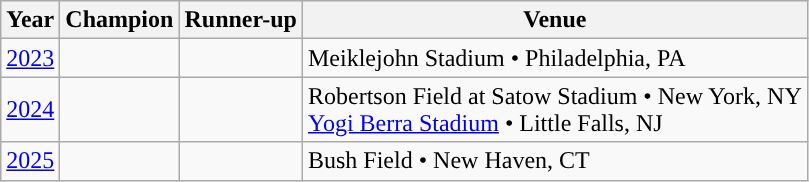<table class="wikitable sortable">
<tr>
<th width=px>Year</th>
<th width=px>Champion</th>
<th width=px>Runner-up</th>
<th width=px>Venue</th>
</tr>
<tr>
<td><a href='#'>2023</a></td>
<td></td>
<td></td>
<td>Meiklejohn Stadium • Philadelphia, PA</td>
</tr>
<tr>
<td><a href='#'>2024</a></td>
<td></td>
<td></td>
<td>Robertson Field at Satow Stadium • New York, NY<br><a href='#'>Yogi Berra Stadium</a> • Little Falls, NJ</td>
</tr>
<tr>
<td><a href='#'>2025</a></td>
<td></td>
<td></td>
<td>Bush Field • New Haven, CT</td>
</tr>
</table>
